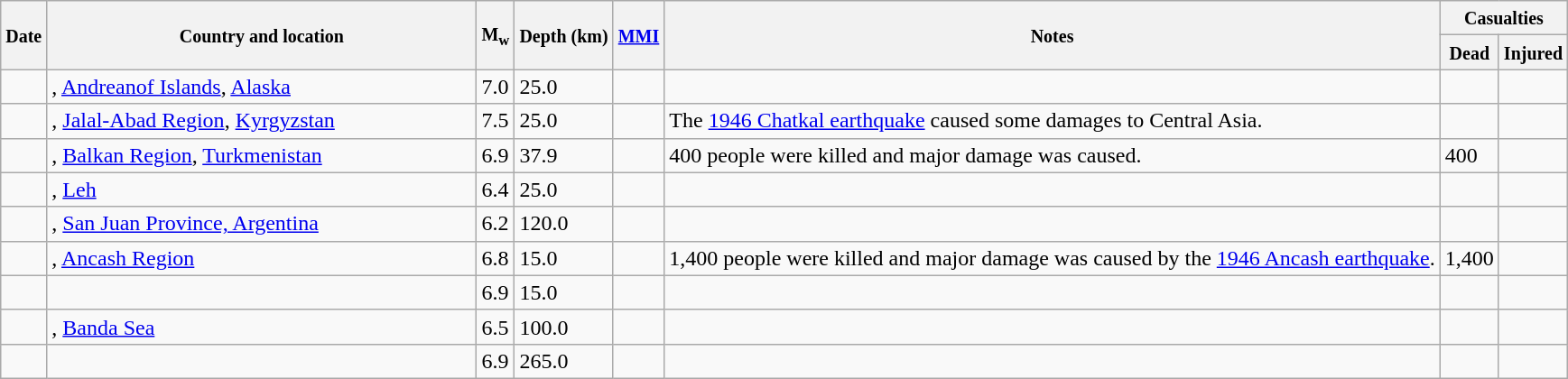<table class="wikitable sortable sort-under" style="border:1px black; margin-left:1em;">
<tr>
<th rowspan="2"><small>Date</small></th>
<th rowspan="2" style="width: 310px"><small>Country and location</small></th>
<th rowspan="2"><small>M<sub>w</sub></small></th>
<th rowspan="2"><small>Depth (km)</small></th>
<th rowspan="2"><small><a href='#'>MMI</a></small></th>
<th rowspan="2" class="unsortable"><small>Notes</small></th>
<th colspan="2"><small>Casualties</small></th>
</tr>
<tr>
<th><small>Dead</small></th>
<th><small>Injured</small></th>
</tr>
<tr>
<td></td>
<td>, <a href='#'>Andreanof Islands</a>, <a href='#'>Alaska</a></td>
<td>7.0</td>
<td>25.0</td>
<td></td>
<td></td>
<td></td>
<td></td>
</tr>
<tr>
<td></td>
<td>, <a href='#'>Jalal-Abad Region</a>, <a href='#'>Kyrgyzstan</a></td>
<td>7.5</td>
<td>25.0</td>
<td></td>
<td>The <a href='#'>1946 Chatkal earthquake</a> caused some damages to Central Asia.</td>
<td></td>
<td></td>
</tr>
<tr>
<td></td>
<td>, <a href='#'>Balkan Region</a>, <a href='#'>Turkmenistan</a></td>
<td>6.9</td>
<td>37.9</td>
<td></td>
<td>400 people were killed and major damage was caused.</td>
<td>400</td>
<td></td>
</tr>
<tr>
<td></td>
<td>, <a href='#'>Leh</a></td>
<td>6.4</td>
<td>25.0</td>
<td></td>
<td></td>
<td></td>
<td></td>
</tr>
<tr>
<td></td>
<td>, <a href='#'>San Juan Province, Argentina</a></td>
<td>6.2</td>
<td>120.0</td>
<td></td>
<td></td>
<td></td>
<td></td>
</tr>
<tr>
<td></td>
<td>, <a href='#'>Ancash Region</a></td>
<td>6.8</td>
<td>15.0</td>
<td></td>
<td>1,400 people were killed and major damage was caused by the <a href='#'>1946 Ancash earthquake</a>.</td>
<td>1,400</td>
<td></td>
</tr>
<tr>
<td></td>
<td></td>
<td>6.9</td>
<td>15.0</td>
<td></td>
<td></td>
<td></td>
<td></td>
</tr>
<tr>
<td></td>
<td>, <a href='#'>Banda Sea</a></td>
<td>6.5</td>
<td>100.0</td>
<td></td>
<td></td>
<td></td>
<td></td>
</tr>
<tr>
<td></td>
<td></td>
<td>6.9</td>
<td>265.0</td>
<td></td>
<td></td>
<td></td>
<td></td>
</tr>
</table>
